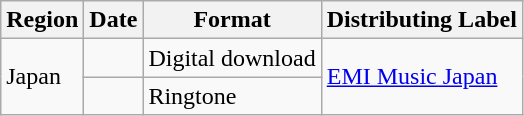<table class="wikitable">
<tr>
<th>Region</th>
<th>Date</th>
<th>Format</th>
<th>Distributing Label</th>
</tr>
<tr>
<td rowspan=2>Japan</td>
<td></td>
<td>Digital download</td>
<td rowspan=2><a href='#'>EMI Music Japan</a></td>
</tr>
<tr>
<td></td>
<td>Ringtone</td>
</tr>
</table>
